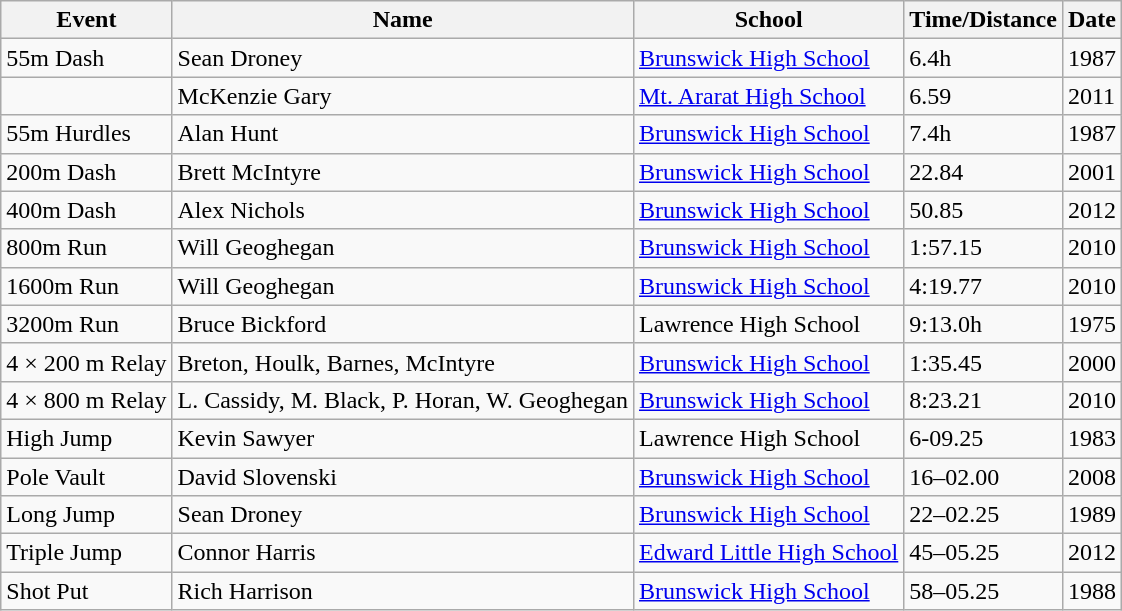<table class="wikitable" border="1">
<tr>
<th>Event</th>
<th>Name</th>
<th>School</th>
<th>Time/Distance</th>
<th>Date</th>
</tr>
<tr>
<td>55m Dash</td>
<td>Sean Droney</td>
<td><a href='#'>Brunswick High School</a></td>
<td>6.4h</td>
<td>1987</td>
</tr>
<tr>
<td></td>
<td>McKenzie Gary</td>
<td><a href='#'>Mt. Ararat High School</a></td>
<td>6.59</td>
<td>2011</td>
</tr>
<tr>
<td>55m Hurdles</td>
<td>Alan Hunt</td>
<td><a href='#'>Brunswick High School</a></td>
<td>7.4h</td>
<td>1987</td>
</tr>
<tr>
<td>200m Dash</td>
<td>Brett McIntyre</td>
<td><a href='#'>Brunswick High School</a></td>
<td>22.84</td>
<td>2001</td>
</tr>
<tr>
<td>400m Dash</td>
<td>Alex Nichols</td>
<td><a href='#'>Brunswick High School</a></td>
<td>50.85</td>
<td>2012</td>
</tr>
<tr>
<td>800m Run</td>
<td>Will Geoghegan</td>
<td><a href='#'>Brunswick High School</a></td>
<td>1:57.15</td>
<td>2010</td>
</tr>
<tr>
<td>1600m Run</td>
<td>Will Geoghegan</td>
<td><a href='#'>Brunswick High School</a></td>
<td>4:19.77</td>
<td>2010</td>
</tr>
<tr>
<td>3200m Run</td>
<td>Bruce Bickford</td>
<td>Lawrence High School</td>
<td>9:13.0h</td>
<td>1975</td>
</tr>
<tr>
<td>4 × 200 m Relay</td>
<td>Breton, Houlk, Barnes, McIntyre</td>
<td><a href='#'>Brunswick High School</a></td>
<td>1:35.45</td>
<td>2000</td>
</tr>
<tr>
<td>4 × 800 m Relay</td>
<td>L. Cassidy, M. Black, P. Horan, W. Geoghegan</td>
<td><a href='#'>Brunswick High School</a></td>
<td>8:23.21</td>
<td>2010</td>
</tr>
<tr>
<td>High Jump</td>
<td>Kevin Sawyer</td>
<td>Lawrence High School</td>
<td>6-09.25</td>
<td>1983</td>
</tr>
<tr>
<td>Pole Vault</td>
<td>David Slovenski</td>
<td><a href='#'>Brunswick High School</a></td>
<td>16–02.00</td>
<td>2008</td>
</tr>
<tr>
<td>Long Jump</td>
<td>Sean Droney</td>
<td><a href='#'>Brunswick High School</a></td>
<td>22–02.25</td>
<td>1989</td>
</tr>
<tr>
<td>Triple Jump</td>
<td>Connor Harris</td>
<td><a href='#'>Edward Little High School</a></td>
<td>45–05.25</td>
<td>2012</td>
</tr>
<tr>
<td>Shot Put</td>
<td>Rich Harrison</td>
<td><a href='#'>Brunswick High School</a></td>
<td>58–05.25</td>
<td>1988</td>
</tr>
</table>
